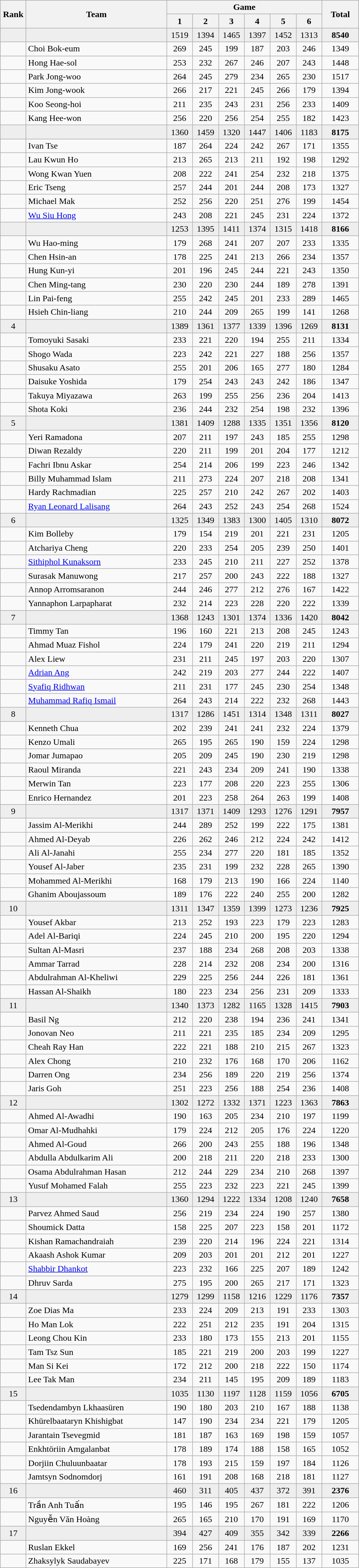<table class=wikitable style="text-align:center">
<tr>
<th rowspan="2" width=40>Rank</th>
<th rowspan="2" width=250>Team</th>
<th colspan="6">Game</th>
<th rowspan="2" width=60>Total</th>
</tr>
<tr>
<th width=40>1</th>
<th width=40>2</th>
<th width=40>3</th>
<th width=40>4</th>
<th width=40>5</th>
<th width=40>6</th>
</tr>
<tr bgcolor=eeeeee>
<td></td>
<td align=left></td>
<td>1519</td>
<td>1394</td>
<td>1465</td>
<td>1397</td>
<td>1452</td>
<td>1313</td>
<td><strong>8540</strong></td>
</tr>
<tr>
<td></td>
<td align=left>Choi Bok-eum</td>
<td>269</td>
<td>245</td>
<td>199</td>
<td>187</td>
<td>203</td>
<td>246</td>
<td>1349</td>
</tr>
<tr>
<td></td>
<td align=left>Hong Hae-sol</td>
<td>253</td>
<td>232</td>
<td>267</td>
<td>246</td>
<td>207</td>
<td>243</td>
<td>1448</td>
</tr>
<tr>
<td></td>
<td align=left>Park Jong-woo</td>
<td>264</td>
<td>245</td>
<td>279</td>
<td>234</td>
<td>265</td>
<td>230</td>
<td>1517</td>
</tr>
<tr>
<td></td>
<td align=left>Kim Jong-wook</td>
<td>266</td>
<td>217</td>
<td>221</td>
<td>245</td>
<td>266</td>
<td>179</td>
<td>1394</td>
</tr>
<tr>
<td></td>
<td align=left>Koo Seong-hoi</td>
<td>211</td>
<td>235</td>
<td>243</td>
<td>231</td>
<td>256</td>
<td>233</td>
<td>1409</td>
</tr>
<tr>
<td></td>
<td align=left>Kang Hee-won</td>
<td>256</td>
<td>220</td>
<td>256</td>
<td>254</td>
<td>255</td>
<td>182</td>
<td>1423</td>
</tr>
<tr bgcolor=eeeeee>
<td></td>
<td align=left></td>
<td>1360</td>
<td>1459</td>
<td>1320</td>
<td>1447</td>
<td>1406</td>
<td>1183</td>
<td><strong>8175</strong></td>
</tr>
<tr>
<td></td>
<td align=left>Ivan Tse</td>
<td>187</td>
<td>264</td>
<td>224</td>
<td>242</td>
<td>267</td>
<td>171</td>
<td>1355</td>
</tr>
<tr>
<td></td>
<td align=left>Lau Kwun Ho</td>
<td>213</td>
<td>265</td>
<td>213</td>
<td>211</td>
<td>192</td>
<td>198</td>
<td>1292</td>
</tr>
<tr>
<td></td>
<td align=left>Wong Kwan Yuen</td>
<td>208</td>
<td>222</td>
<td>241</td>
<td>254</td>
<td>232</td>
<td>218</td>
<td>1375</td>
</tr>
<tr>
<td></td>
<td align=left>Eric Tseng</td>
<td>257</td>
<td>244</td>
<td>201</td>
<td>244</td>
<td>208</td>
<td>173</td>
<td>1327</td>
</tr>
<tr>
<td></td>
<td align=left>Michael Mak</td>
<td>252</td>
<td>256</td>
<td>220</td>
<td>251</td>
<td>276</td>
<td>199</td>
<td>1454</td>
</tr>
<tr>
<td></td>
<td align=left><a href='#'>Wu Siu Hong</a></td>
<td>243</td>
<td>208</td>
<td>221</td>
<td>245</td>
<td>231</td>
<td>224</td>
<td>1372</td>
</tr>
<tr bgcolor=eeeeee>
<td></td>
<td align=left></td>
<td>1253</td>
<td>1395</td>
<td>1411</td>
<td>1374</td>
<td>1315</td>
<td>1418</td>
<td><strong>8166</strong></td>
</tr>
<tr>
<td></td>
<td align=left>Wu Hao-ming</td>
<td>179</td>
<td>268</td>
<td>241</td>
<td>207</td>
<td>207</td>
<td>233</td>
<td>1335</td>
</tr>
<tr>
<td></td>
<td align=left>Chen Hsin-an</td>
<td>178</td>
<td>225</td>
<td>241</td>
<td>213</td>
<td>266</td>
<td>234</td>
<td>1357</td>
</tr>
<tr>
<td></td>
<td align=left>Hung Kun-yi</td>
<td>201</td>
<td>196</td>
<td>245</td>
<td>244</td>
<td>221</td>
<td>243</td>
<td>1350</td>
</tr>
<tr>
<td></td>
<td align=left>Chen Ming-tang</td>
<td>230</td>
<td>220</td>
<td>230</td>
<td>244</td>
<td>189</td>
<td>278</td>
<td>1391</td>
</tr>
<tr>
<td></td>
<td align=left>Lin Pai-feng</td>
<td>255</td>
<td>242</td>
<td>245</td>
<td>201</td>
<td>233</td>
<td>289</td>
<td>1465</td>
</tr>
<tr>
<td></td>
<td align=left>Hsieh Chin-liang</td>
<td>210</td>
<td>244</td>
<td>209</td>
<td>265</td>
<td>199</td>
<td>141</td>
<td>1268</td>
</tr>
<tr bgcolor=eeeeee>
<td>4</td>
<td align=left></td>
<td>1389</td>
<td>1361</td>
<td>1377</td>
<td>1339</td>
<td>1396</td>
<td>1269</td>
<td><strong>8131</strong></td>
</tr>
<tr>
<td></td>
<td align=left>Tomoyuki Sasaki</td>
<td>233</td>
<td>221</td>
<td>220</td>
<td>194</td>
<td>255</td>
<td>211</td>
<td>1334</td>
</tr>
<tr>
<td></td>
<td align=left>Shogo Wada</td>
<td>223</td>
<td>242</td>
<td>221</td>
<td>227</td>
<td>188</td>
<td>256</td>
<td>1357</td>
</tr>
<tr>
<td></td>
<td align=left>Shusaku Asato</td>
<td>255</td>
<td>201</td>
<td>206</td>
<td>165</td>
<td>277</td>
<td>180</td>
<td>1284</td>
</tr>
<tr>
<td></td>
<td align=left>Daisuke Yoshida</td>
<td>179</td>
<td>254</td>
<td>243</td>
<td>243</td>
<td>242</td>
<td>186</td>
<td>1347</td>
</tr>
<tr>
<td></td>
<td align=left>Takuya Miyazawa</td>
<td>263</td>
<td>199</td>
<td>255</td>
<td>256</td>
<td>236</td>
<td>204</td>
<td>1413</td>
</tr>
<tr>
<td></td>
<td align=left>Shota Koki</td>
<td>236</td>
<td>244</td>
<td>232</td>
<td>254</td>
<td>198</td>
<td>232</td>
<td>1396</td>
</tr>
<tr bgcolor=eeeeee>
<td>5</td>
<td align=left></td>
<td>1381</td>
<td>1409</td>
<td>1288</td>
<td>1335</td>
<td>1351</td>
<td>1356</td>
<td><strong>8120</strong></td>
</tr>
<tr>
<td></td>
<td align=left>Yeri Ramadona</td>
<td>207</td>
<td>211</td>
<td>197</td>
<td>243</td>
<td>185</td>
<td>255</td>
<td>1298</td>
</tr>
<tr>
<td></td>
<td align=left>Diwan Rezaldy</td>
<td>220</td>
<td>211</td>
<td>199</td>
<td>201</td>
<td>204</td>
<td>177</td>
<td>1212</td>
</tr>
<tr>
<td></td>
<td align=left>Fachri Ibnu Askar</td>
<td>254</td>
<td>214</td>
<td>206</td>
<td>199</td>
<td>223</td>
<td>246</td>
<td>1342</td>
</tr>
<tr>
<td></td>
<td align=left>Billy Muhammad Islam</td>
<td>211</td>
<td>273</td>
<td>224</td>
<td>207</td>
<td>218</td>
<td>208</td>
<td>1341</td>
</tr>
<tr>
<td></td>
<td align=left>Hardy Rachmadian</td>
<td>225</td>
<td>257</td>
<td>210</td>
<td>242</td>
<td>267</td>
<td>202</td>
<td>1403</td>
</tr>
<tr>
<td></td>
<td align=left><a href='#'>Ryan Leonard Lalisang</a></td>
<td>264</td>
<td>243</td>
<td>252</td>
<td>243</td>
<td>254</td>
<td>268</td>
<td>1524</td>
</tr>
<tr bgcolor=eeeeee>
<td>6</td>
<td align=left></td>
<td>1325</td>
<td>1349</td>
<td>1383</td>
<td>1300</td>
<td>1405</td>
<td>1310</td>
<td><strong>8072</strong></td>
</tr>
<tr>
<td></td>
<td align=left>Kim Bolleby</td>
<td>179</td>
<td>154</td>
<td>219</td>
<td>201</td>
<td>221</td>
<td>231</td>
<td>1205</td>
</tr>
<tr>
<td></td>
<td align=left>Atchariya Cheng</td>
<td>220</td>
<td>233</td>
<td>254</td>
<td>205</td>
<td>239</td>
<td>250</td>
<td>1401</td>
</tr>
<tr>
<td></td>
<td align=left><a href='#'>Sithiphol Kunaksorn</a></td>
<td>233</td>
<td>245</td>
<td>210</td>
<td>211</td>
<td>227</td>
<td>252</td>
<td>1378</td>
</tr>
<tr>
<td></td>
<td align=left>Surasak Manuwong</td>
<td>217</td>
<td>257</td>
<td>200</td>
<td>243</td>
<td>222</td>
<td>188</td>
<td>1327</td>
</tr>
<tr>
<td></td>
<td align=left>Annop Arromsaranon</td>
<td>244</td>
<td>246</td>
<td>277</td>
<td>212</td>
<td>276</td>
<td>167</td>
<td>1422</td>
</tr>
<tr>
<td></td>
<td align=left>Yannaphon Larpapharat</td>
<td>232</td>
<td>214</td>
<td>223</td>
<td>228</td>
<td>220</td>
<td>222</td>
<td>1339</td>
</tr>
<tr bgcolor=eeeeee>
<td>7</td>
<td align=left></td>
<td>1368</td>
<td>1243</td>
<td>1301</td>
<td>1374</td>
<td>1336</td>
<td>1420</td>
<td><strong>8042</strong></td>
</tr>
<tr>
<td></td>
<td align=left>Timmy Tan</td>
<td>196</td>
<td>160</td>
<td>221</td>
<td>213</td>
<td>208</td>
<td>245</td>
<td>1243</td>
</tr>
<tr>
<td></td>
<td align=left>Ahmad Muaz Fishol</td>
<td>224</td>
<td>179</td>
<td>241</td>
<td>220</td>
<td>219</td>
<td>211</td>
<td>1294</td>
</tr>
<tr>
<td></td>
<td align=left>Alex Liew</td>
<td>231</td>
<td>211</td>
<td>245</td>
<td>197</td>
<td>203</td>
<td>220</td>
<td>1307</td>
</tr>
<tr>
<td></td>
<td align=left><a href='#'>Adrian Ang</a></td>
<td>242</td>
<td>219</td>
<td>203</td>
<td>277</td>
<td>244</td>
<td>222</td>
<td>1407</td>
</tr>
<tr>
<td></td>
<td align=left><a href='#'>Syafiq Ridhwan</a></td>
<td>211</td>
<td>231</td>
<td>177</td>
<td>245</td>
<td>230</td>
<td>254</td>
<td>1348</td>
</tr>
<tr>
<td></td>
<td align=left><a href='#'>Muhammad Rafiq Ismail</a></td>
<td>264</td>
<td>243</td>
<td>214</td>
<td>222</td>
<td>232</td>
<td>268</td>
<td>1443</td>
</tr>
<tr bgcolor=eeeeee>
<td>8</td>
<td align=left></td>
<td>1317</td>
<td>1286</td>
<td>1451</td>
<td>1314</td>
<td>1348</td>
<td>1311</td>
<td><strong>8027</strong></td>
</tr>
<tr>
<td></td>
<td align=left>Kenneth Chua</td>
<td>202</td>
<td>239</td>
<td>241</td>
<td>241</td>
<td>232</td>
<td>224</td>
<td>1379</td>
</tr>
<tr>
<td></td>
<td align=left>Kenzo Umali</td>
<td>265</td>
<td>195</td>
<td>265</td>
<td>190</td>
<td>159</td>
<td>224</td>
<td>1298</td>
</tr>
<tr>
<td></td>
<td align=left>Jomar Jumapao</td>
<td>205</td>
<td>209</td>
<td>245</td>
<td>190</td>
<td>230</td>
<td>219</td>
<td>1298</td>
</tr>
<tr>
<td></td>
<td align=left>Raoul Miranda</td>
<td>221</td>
<td>243</td>
<td>234</td>
<td>209</td>
<td>241</td>
<td>190</td>
<td>1338</td>
</tr>
<tr>
<td></td>
<td align=left>Merwin Tan</td>
<td>223</td>
<td>177</td>
<td>208</td>
<td>220</td>
<td>223</td>
<td>255</td>
<td>1306</td>
</tr>
<tr>
<td></td>
<td align=left>Enrico Hernandez</td>
<td>201</td>
<td>223</td>
<td>258</td>
<td>264</td>
<td>263</td>
<td>199</td>
<td>1408</td>
</tr>
<tr bgcolor=eeeeee>
<td>9</td>
<td align=left></td>
<td>1317</td>
<td>1371</td>
<td>1409</td>
<td>1293</td>
<td>1276</td>
<td>1291</td>
<td><strong>7957</strong></td>
</tr>
<tr>
<td></td>
<td align=left>Jassim Al-Merikhi</td>
<td>244</td>
<td>289</td>
<td>252</td>
<td>199</td>
<td>222</td>
<td>175</td>
<td>1381</td>
</tr>
<tr>
<td></td>
<td align=left>Ahmed Al-Deyab</td>
<td>226</td>
<td>262</td>
<td>246</td>
<td>212</td>
<td>224</td>
<td>242</td>
<td>1412</td>
</tr>
<tr>
<td></td>
<td align=left>Ali Al-Janahi</td>
<td>255</td>
<td>234</td>
<td>277</td>
<td>220</td>
<td>181</td>
<td>185</td>
<td>1352</td>
</tr>
<tr>
<td></td>
<td align=left>Yousef Al-Jaber</td>
<td>235</td>
<td>231</td>
<td>199</td>
<td>232</td>
<td>228</td>
<td>265</td>
<td>1390</td>
</tr>
<tr>
<td></td>
<td align=left>Mohammed Al-Merikhi</td>
<td>168</td>
<td>179</td>
<td>213</td>
<td>190</td>
<td>166</td>
<td>224</td>
<td>1140</td>
</tr>
<tr>
<td></td>
<td align=left>Ghanim Aboujassoum</td>
<td>189</td>
<td>176</td>
<td>222</td>
<td>240</td>
<td>255</td>
<td>200</td>
<td>1282</td>
</tr>
<tr bgcolor=eeeeee>
<td>10</td>
<td align=left></td>
<td>1311</td>
<td>1347</td>
<td>1359</td>
<td>1399</td>
<td>1273</td>
<td>1236</td>
<td><strong>7925</strong></td>
</tr>
<tr>
<td></td>
<td align=left>Yousef Akbar</td>
<td>213</td>
<td>252</td>
<td>193</td>
<td>223</td>
<td>179</td>
<td>223</td>
<td>1283</td>
</tr>
<tr>
<td></td>
<td align=left>Adel Al-Bariqi</td>
<td>224</td>
<td>245</td>
<td>210</td>
<td>200</td>
<td>195</td>
<td>220</td>
<td>1294</td>
</tr>
<tr>
<td></td>
<td align=left>Sultan Al-Masri</td>
<td>237</td>
<td>188</td>
<td>234</td>
<td>268</td>
<td>208</td>
<td>203</td>
<td>1338</td>
</tr>
<tr>
<td></td>
<td align=left>Ammar Tarrad</td>
<td>228</td>
<td>214</td>
<td>232</td>
<td>208</td>
<td>234</td>
<td>200</td>
<td>1316</td>
</tr>
<tr>
<td></td>
<td align=left>Abdulrahman Al-Kheliwi</td>
<td>229</td>
<td>225</td>
<td>256</td>
<td>244</td>
<td>226</td>
<td>181</td>
<td>1361</td>
</tr>
<tr>
<td></td>
<td align=left>Hassan Al-Shaikh</td>
<td>180</td>
<td>223</td>
<td>234</td>
<td>256</td>
<td>231</td>
<td>209</td>
<td>1333</td>
</tr>
<tr bgcolor=eeeeee>
<td>11</td>
<td align=left></td>
<td>1340</td>
<td>1373</td>
<td>1282</td>
<td>1165</td>
<td>1328</td>
<td>1415</td>
<td><strong>7903</strong></td>
</tr>
<tr>
<td></td>
<td align=left>Basil Ng</td>
<td>212</td>
<td>220</td>
<td>238</td>
<td>194</td>
<td>236</td>
<td>241</td>
<td>1341</td>
</tr>
<tr>
<td></td>
<td align=left>Jonovan Neo</td>
<td>211</td>
<td>221</td>
<td>235</td>
<td>185</td>
<td>234</td>
<td>209</td>
<td>1295</td>
</tr>
<tr>
<td></td>
<td align=left>Cheah Ray Han</td>
<td>222</td>
<td>221</td>
<td>188</td>
<td>210</td>
<td>215</td>
<td>267</td>
<td>1323</td>
</tr>
<tr>
<td></td>
<td align=left>Alex Chong</td>
<td>210</td>
<td>232</td>
<td>176</td>
<td>168</td>
<td>170</td>
<td>206</td>
<td>1162</td>
</tr>
<tr>
<td></td>
<td align=left>Darren Ong</td>
<td>234</td>
<td>256</td>
<td>189</td>
<td>220</td>
<td>219</td>
<td>256</td>
<td>1374</td>
</tr>
<tr>
<td></td>
<td align=left>Jaris Goh</td>
<td>251</td>
<td>223</td>
<td>256</td>
<td>188</td>
<td>254</td>
<td>236</td>
<td>1408</td>
</tr>
<tr bgcolor=eeeeee>
<td>12</td>
<td align=left></td>
<td>1302</td>
<td>1272</td>
<td>1332</td>
<td>1371</td>
<td>1223</td>
<td>1363</td>
<td><strong>7863</strong></td>
</tr>
<tr>
<td></td>
<td align=left>Ahmed Al-Awadhi</td>
<td>190</td>
<td>163</td>
<td>205</td>
<td>234</td>
<td>210</td>
<td>197</td>
<td>1199</td>
</tr>
<tr>
<td></td>
<td align=left>Omar Al-Mudhahki</td>
<td>179</td>
<td>224</td>
<td>212</td>
<td>205</td>
<td>176</td>
<td>224</td>
<td>1220</td>
</tr>
<tr>
<td></td>
<td align=left>Ahmed Al-Goud</td>
<td>266</td>
<td>200</td>
<td>243</td>
<td>255</td>
<td>188</td>
<td>196</td>
<td>1348</td>
</tr>
<tr>
<td></td>
<td align=left>Abdulla Abdulkarim Ali</td>
<td>200</td>
<td>218</td>
<td>211</td>
<td>220</td>
<td>218</td>
<td>233</td>
<td>1300</td>
</tr>
<tr>
<td></td>
<td align=left>Osama Abdulrahman Hasan</td>
<td>212</td>
<td>244</td>
<td>229</td>
<td>234</td>
<td>210</td>
<td>268</td>
<td>1397</td>
</tr>
<tr>
<td></td>
<td align=left>Yusuf Mohamed Falah</td>
<td>255</td>
<td>223</td>
<td>232</td>
<td>223</td>
<td>221</td>
<td>245</td>
<td>1399</td>
</tr>
<tr bgcolor=eeeeee>
<td>13</td>
<td align=left></td>
<td>1360</td>
<td>1294</td>
<td>1222</td>
<td>1334</td>
<td>1208</td>
<td>1240</td>
<td><strong>7658</strong></td>
</tr>
<tr>
<td></td>
<td align=left>Parvez Ahmed Saud</td>
<td>256</td>
<td>219</td>
<td>234</td>
<td>224</td>
<td>190</td>
<td>257</td>
<td>1380</td>
</tr>
<tr>
<td></td>
<td align=left>Shoumick Datta</td>
<td>158</td>
<td>225</td>
<td>207</td>
<td>223</td>
<td>158</td>
<td>201</td>
<td>1172</td>
</tr>
<tr>
<td></td>
<td align=left>Kishan Ramachandraiah</td>
<td>239</td>
<td>220</td>
<td>214</td>
<td>196</td>
<td>224</td>
<td>221</td>
<td>1314</td>
</tr>
<tr>
<td></td>
<td align=left>Akaash Ashok Kumar</td>
<td>209</td>
<td>203</td>
<td>201</td>
<td>201</td>
<td>212</td>
<td>201</td>
<td>1227</td>
</tr>
<tr>
<td></td>
<td align=left><a href='#'>Shabbir Dhankot</a></td>
<td>223</td>
<td>232</td>
<td>166</td>
<td>225</td>
<td>207</td>
<td>189</td>
<td>1242</td>
</tr>
<tr>
<td></td>
<td align=left>Dhruv Sarda</td>
<td>275</td>
<td>195</td>
<td>200</td>
<td>265</td>
<td>217</td>
<td>171</td>
<td>1323</td>
</tr>
<tr bgcolor=eeeeee>
<td>14</td>
<td align=left></td>
<td>1279</td>
<td>1299</td>
<td>1158</td>
<td>1216</td>
<td>1229</td>
<td>1176</td>
<td><strong>7357</strong></td>
</tr>
<tr>
<td></td>
<td align=left>Zoe Dias Ma</td>
<td>233</td>
<td>224</td>
<td>209</td>
<td>213</td>
<td>191</td>
<td>233</td>
<td>1303</td>
</tr>
<tr>
<td></td>
<td align=left>Ho Man Lok</td>
<td>222</td>
<td>251</td>
<td>212</td>
<td>235</td>
<td>191</td>
<td>204</td>
<td>1315</td>
</tr>
<tr>
<td></td>
<td align=left>Leong Chou Kin</td>
<td>233</td>
<td>180</td>
<td>173</td>
<td>155</td>
<td>213</td>
<td>201</td>
<td>1155</td>
</tr>
<tr>
<td></td>
<td align=left>Tam Tsz Sun</td>
<td>185</td>
<td>221</td>
<td>219</td>
<td>200</td>
<td>203</td>
<td>199</td>
<td>1227</td>
</tr>
<tr>
<td></td>
<td align=left>Man Si Kei</td>
<td>172</td>
<td>212</td>
<td>200</td>
<td>218</td>
<td>222</td>
<td>150</td>
<td>1174</td>
</tr>
<tr>
<td></td>
<td align=left>Lee Tak Man</td>
<td>234</td>
<td>211</td>
<td>145</td>
<td>195</td>
<td>209</td>
<td>189</td>
<td>1183</td>
</tr>
<tr bgcolor=eeeeee>
<td>15</td>
<td align=left></td>
<td>1035</td>
<td>1130</td>
<td>1197</td>
<td>1128</td>
<td>1159</td>
<td>1056</td>
<td><strong>6705</strong></td>
</tr>
<tr>
<td></td>
<td align=left>Tsedendambyn Lkhaasüren</td>
<td>190</td>
<td>180</td>
<td>203</td>
<td>210</td>
<td>167</td>
<td>188</td>
<td>1138</td>
</tr>
<tr>
<td></td>
<td align=left>Khürelbaataryn Khishigbat</td>
<td>147</td>
<td>190</td>
<td>234</td>
<td>234</td>
<td>221</td>
<td>179</td>
<td>1205</td>
</tr>
<tr>
<td></td>
<td align=left>Jarantain Tsevegmid</td>
<td>181</td>
<td>187</td>
<td>163</td>
<td>169</td>
<td>198</td>
<td>159</td>
<td>1057</td>
</tr>
<tr>
<td></td>
<td align=left>Enkhtöriin Amgalanbat</td>
<td>178</td>
<td>189</td>
<td>174</td>
<td>188</td>
<td>158</td>
<td>165</td>
<td>1052</td>
</tr>
<tr>
<td></td>
<td align=left>Dorjiin Chuluunbaatar</td>
<td>178</td>
<td>193</td>
<td>215</td>
<td>159</td>
<td>197</td>
<td>184</td>
<td>1126</td>
</tr>
<tr>
<td></td>
<td align=left>Jamtsyn Sodnomdorj</td>
<td>161</td>
<td>191</td>
<td>208</td>
<td>168</td>
<td>218</td>
<td>181</td>
<td>1127</td>
</tr>
<tr bgcolor=eeeeee>
<td>16</td>
<td align=left></td>
<td>460</td>
<td>311</td>
<td>405</td>
<td>437</td>
<td>372</td>
<td>391</td>
<td><strong>2376</strong></td>
</tr>
<tr>
<td></td>
<td align=left>Trần Anh Tuấn</td>
<td>195</td>
<td>146</td>
<td>195</td>
<td>267</td>
<td>181</td>
<td>222</td>
<td>1206</td>
</tr>
<tr>
<td></td>
<td align=left>Nguyễn Văn Hoàng</td>
<td>265</td>
<td>165</td>
<td>210</td>
<td>170</td>
<td>191</td>
<td>169</td>
<td>1170</td>
</tr>
<tr bgcolor=eeeeee>
<td>17</td>
<td align=left></td>
<td>394</td>
<td>427</td>
<td>409</td>
<td>355</td>
<td>342</td>
<td>339</td>
<td><strong>2266</strong></td>
</tr>
<tr>
<td></td>
<td align=left>Ruslan Ekkel</td>
<td>169</td>
<td>256</td>
<td>241</td>
<td>176</td>
<td>187</td>
<td>202</td>
<td>1231</td>
</tr>
<tr>
<td></td>
<td align=left>Zhaksylyk Saudabayev</td>
<td>225</td>
<td>171</td>
<td>168</td>
<td>179</td>
<td>155</td>
<td>137</td>
<td>1035</td>
</tr>
</table>
